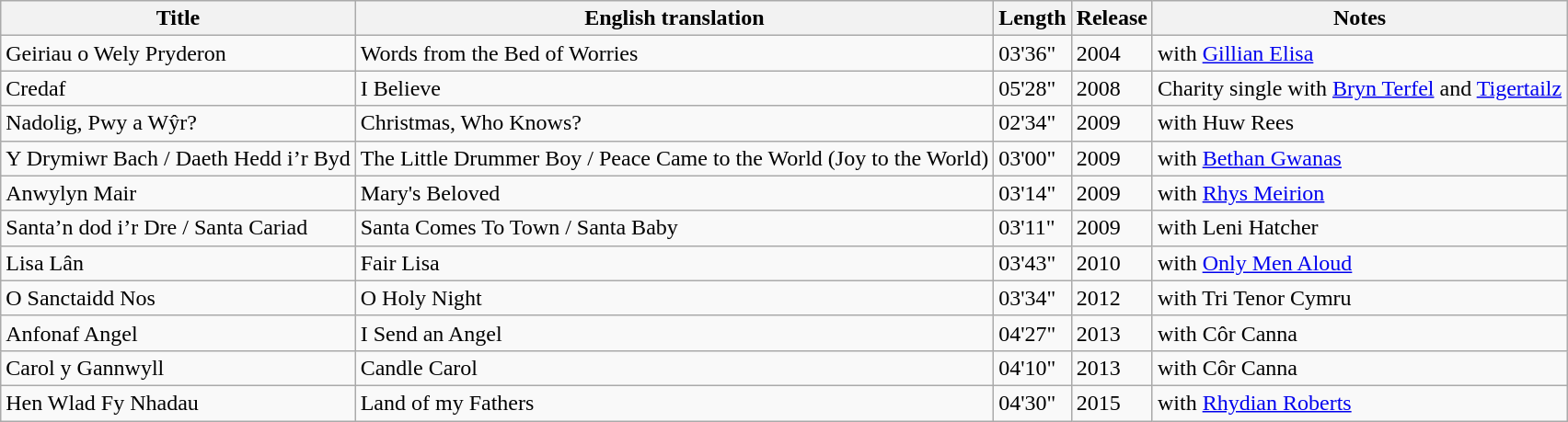<table class="wikitable">
<tr>
<th>Title</th>
<th>English translation</th>
<th>Length</th>
<th>Release</th>
<th>Notes</th>
</tr>
<tr>
<td>Geiriau o Wely Pryderon</td>
<td>Words from the Bed of Worries</td>
<td>03'36"</td>
<td>2004</td>
<td>with <a href='#'>Gillian Elisa</a></td>
</tr>
<tr>
<td>Credaf</td>
<td>I Believe</td>
<td>05'28"</td>
<td>2008</td>
<td>Charity single with <a href='#'>Bryn Terfel</a> and <a href='#'>Tigertailz</a></td>
</tr>
<tr>
<td>Nadolig, Pwy a Wŷr?</td>
<td>Christmas, Who Knows?</td>
<td>02'34"</td>
<td>2009</td>
<td>with Huw Rees</td>
</tr>
<tr>
<td>Y Drymiwr Bach / Daeth Hedd i’r Byd</td>
<td>The Little Drummer Boy / Peace Came to the World (Joy to the World)</td>
<td>03'00"</td>
<td>2009</td>
<td>with <a href='#'>Bethan Gwanas</a></td>
</tr>
<tr>
<td>Anwylyn Mair</td>
<td>Mary's Beloved</td>
<td>03'14"</td>
<td>2009</td>
<td>with <a href='#'>Rhys Meirion</a></td>
</tr>
<tr>
<td>Santa’n dod i’r Dre / Santa Cariad</td>
<td>Santa Comes To Town / Santa Baby</td>
<td>03'11"</td>
<td>2009</td>
<td>with Leni Hatcher</td>
</tr>
<tr>
<td>Lisa Lân</td>
<td>Fair Lisa</td>
<td>03'43"</td>
<td>2010</td>
<td>with <a href='#'>Only Men Aloud</a></td>
</tr>
<tr>
<td>O Sanctaidd Nos</td>
<td>O Holy Night</td>
<td>03'34"</td>
<td>2012</td>
<td>with Tri Tenor Cymru</td>
</tr>
<tr>
<td>Anfonaf Angel</td>
<td>I Send an Angel</td>
<td>04'27"</td>
<td>2013</td>
<td>with Côr Canna</td>
</tr>
<tr>
<td>Carol y Gannwyll</td>
<td>Candle Carol</td>
<td>04'10"</td>
<td>2013</td>
<td>with Côr Canna</td>
</tr>
<tr>
<td>Hen Wlad Fy Nhadau</td>
<td>Land of my Fathers</td>
<td>04'30"</td>
<td>2015</td>
<td>with <a href='#'>Rhydian Roberts</a></td>
</tr>
</table>
